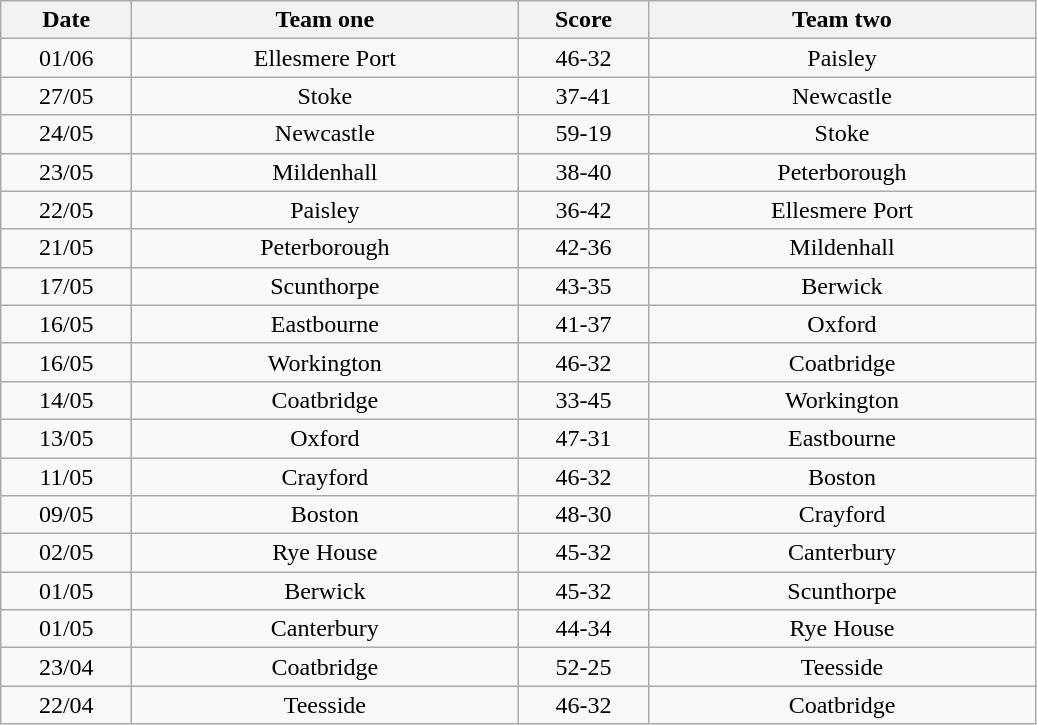<table class="wikitable" style="text-align: center">
<tr>
<th width=80>Date</th>
<th width=250>Team one</th>
<th width=80>Score</th>
<th width=250>Team two</th>
</tr>
<tr>
<td>01/06</td>
<td>Ellesmere Port</td>
<td>46-32</td>
<td>Paisley</td>
</tr>
<tr>
<td>27/05</td>
<td>Stoke</td>
<td>37-41</td>
<td>Newcastle</td>
</tr>
<tr>
<td>24/05</td>
<td>Newcastle</td>
<td>59-19</td>
<td>Stoke</td>
</tr>
<tr>
<td>23/05</td>
<td>Mildenhall</td>
<td>38-40</td>
<td>Peterborough</td>
</tr>
<tr>
<td>22/05</td>
<td>Paisley</td>
<td>36-42</td>
<td>Ellesmere Port</td>
</tr>
<tr>
<td>21/05</td>
<td>Peterborough</td>
<td>42-36</td>
<td>Mildenhall</td>
</tr>
<tr>
<td>17/05</td>
<td>Scunthorpe</td>
<td>43-35</td>
<td>Berwick</td>
</tr>
<tr>
<td>16/05</td>
<td>Eastbourne</td>
<td>41-37</td>
<td>Oxford</td>
</tr>
<tr>
<td>16/05</td>
<td>Workington</td>
<td>46-32</td>
<td>Coatbridge</td>
</tr>
<tr>
<td>14/05</td>
<td>Coatbridge</td>
<td>33-45</td>
<td>Workington</td>
</tr>
<tr>
<td>13/05</td>
<td>Oxford</td>
<td>47-31</td>
<td>Eastbourne</td>
</tr>
<tr>
<td>11/05</td>
<td>Crayford</td>
<td>46-32</td>
<td>Boston</td>
</tr>
<tr>
<td>09/05</td>
<td>Boston</td>
<td>48-30</td>
<td>Crayford</td>
</tr>
<tr>
<td>02/05</td>
<td>Rye House</td>
<td>45-32</td>
<td>Canterbury</td>
</tr>
<tr>
<td>01/05</td>
<td>Berwick</td>
<td>45-32</td>
<td>Scunthorpe</td>
</tr>
<tr>
<td>01/05</td>
<td>Canterbury</td>
<td>44-34</td>
<td>Rye House</td>
</tr>
<tr>
<td>23/04</td>
<td>Coatbridge</td>
<td>52-25</td>
<td>Teesside</td>
</tr>
<tr>
<td>22/04</td>
<td>Teesside</td>
<td>46-32</td>
<td>Coatbridge</td>
</tr>
</table>
